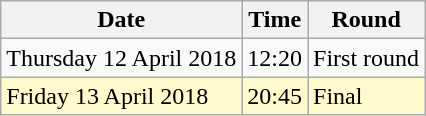<table class="wikitable">
<tr>
<th>Date</th>
<th>Time</th>
<th>Round</th>
</tr>
<tr>
<td>Thursday 12 April 2018</td>
<td>12:20</td>
<td>First round</td>
</tr>
<tr>
<td style=background:lemonchiffon>Friday 13 April 2018</td>
<td style=background:lemonchiffon>20:45</td>
<td style=background:lemonchiffon>Final</td>
</tr>
</table>
